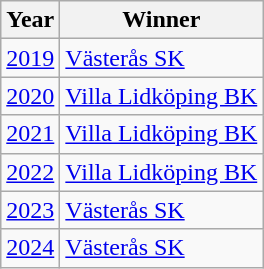<table class=wikitable>
<tr>
<th>Year</th>
<th>Winner</th>
</tr>
<tr>
<td><a href='#'>2019</a></td>
<td><a href='#'>Västerås SK</a></td>
</tr>
<tr>
<td><a href='#'>2020</a></td>
<td><a href='#'>Villa Lidköping BK</a></td>
</tr>
<tr>
<td><a href='#'>2021</a></td>
<td><a href='#'>Villa Lidköping BK</a></td>
</tr>
<tr>
<td><a href='#'>2022</a></td>
<td><a href='#'>Villa Lidköping BK</a></td>
</tr>
<tr>
<td><a href='#'>2023</a></td>
<td><a href='#'>Västerås SK</a></td>
</tr>
<tr>
<td><a href='#'>2024</a></td>
<td><a href='#'>Västerås SK</a></td>
</tr>
</table>
